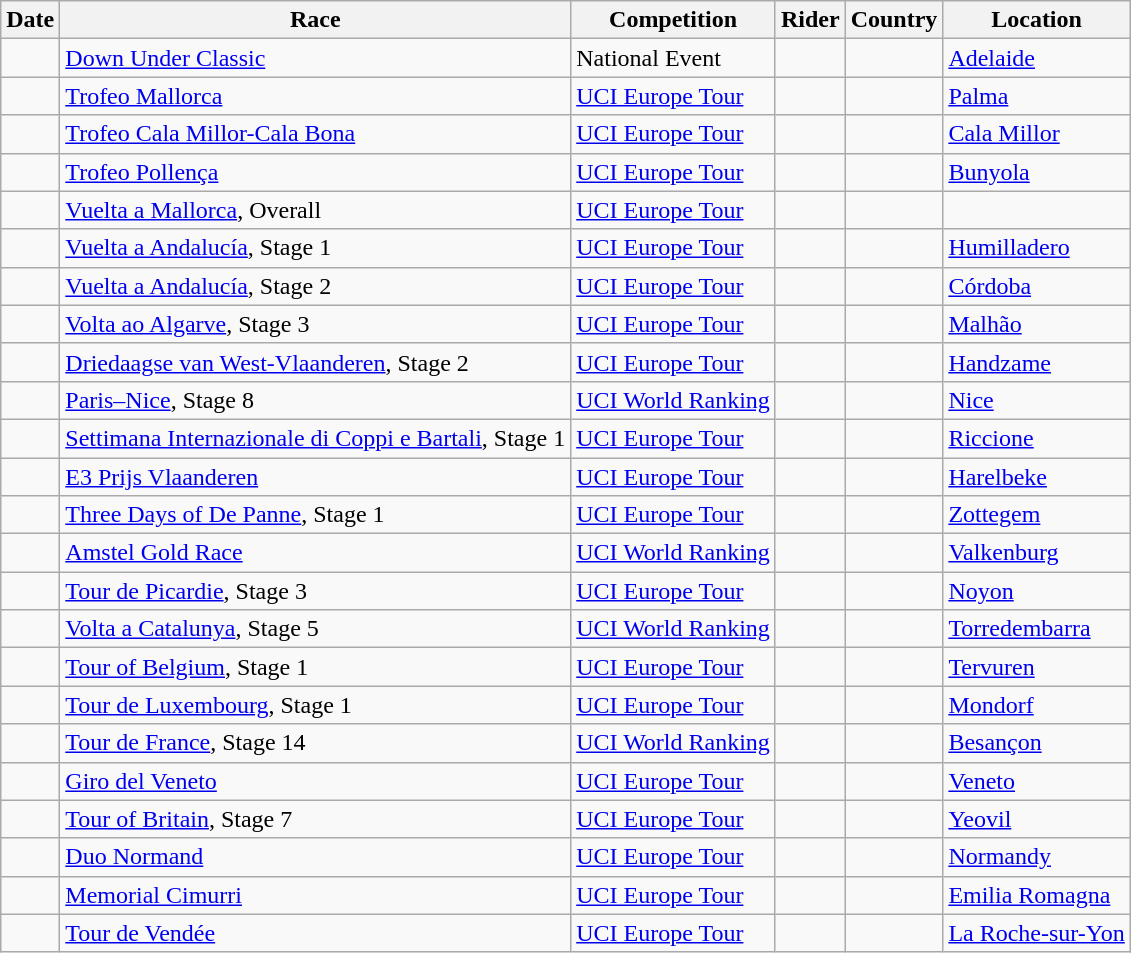<table class="wikitable sortable">
<tr>
<th>Date</th>
<th>Race</th>
<th>Competition</th>
<th>Rider</th>
<th>Country</th>
<th>Location</th>
</tr>
<tr>
<td></td>
<td><a href='#'>Down Under Classic</a></td>
<td>National Event</td>
<td></td>
<td></td>
<td><a href='#'>Adelaide</a></td>
</tr>
<tr>
<td></td>
<td><a href='#'>Trofeo Mallorca</a></td>
<td><a href='#'>UCI Europe Tour</a></td>
<td></td>
<td></td>
<td><a href='#'>Palma</a></td>
</tr>
<tr>
<td></td>
<td><a href='#'>Trofeo Cala Millor-Cala Bona</a></td>
<td><a href='#'>UCI Europe Tour</a></td>
<td></td>
<td></td>
<td><a href='#'>Cala Millor</a></td>
</tr>
<tr>
<td></td>
<td><a href='#'>Trofeo Pollença</a></td>
<td><a href='#'>UCI Europe Tour</a></td>
<td></td>
<td></td>
<td><a href='#'>Bunyola</a></td>
</tr>
<tr>
<td></td>
<td><a href='#'>Vuelta a Mallorca</a>, Overall</td>
<td><a href='#'>UCI Europe Tour</a></td>
<td></td>
<td></td>
<td></td>
</tr>
<tr>
<td></td>
<td><a href='#'>Vuelta a Andalucía</a>, Stage 1</td>
<td><a href='#'>UCI Europe Tour</a></td>
<td></td>
<td></td>
<td><a href='#'>Humilladero</a></td>
</tr>
<tr>
<td></td>
<td><a href='#'>Vuelta a Andalucía</a>, Stage 2</td>
<td><a href='#'>UCI Europe Tour</a></td>
<td></td>
<td></td>
<td><a href='#'>Córdoba</a></td>
</tr>
<tr>
<td></td>
<td><a href='#'>Volta ao Algarve</a>, Stage 3</td>
<td><a href='#'>UCI Europe Tour</a></td>
<td></td>
<td></td>
<td><a href='#'>Malhão</a></td>
</tr>
<tr>
<td></td>
<td><a href='#'>Driedaagse van West-Vlaanderen</a>, Stage 2</td>
<td><a href='#'>UCI Europe Tour</a></td>
<td></td>
<td></td>
<td><a href='#'>Handzame</a></td>
</tr>
<tr>
<td></td>
<td><a href='#'>Paris–Nice</a>, Stage 8</td>
<td><a href='#'>UCI World Ranking</a></td>
<td></td>
<td></td>
<td><a href='#'>Nice</a></td>
</tr>
<tr>
<td></td>
<td><a href='#'>Settimana Internazionale di Coppi e Bartali</a>, Stage 1</td>
<td><a href='#'>UCI Europe Tour</a></td>
<td></td>
<td></td>
<td><a href='#'>Riccione</a></td>
</tr>
<tr>
<td></td>
<td><a href='#'>E3 Prijs Vlaanderen</a></td>
<td><a href='#'>UCI Europe Tour</a></td>
<td></td>
<td></td>
<td><a href='#'>Harelbeke</a></td>
</tr>
<tr>
<td></td>
<td><a href='#'>Three Days of De Panne</a>, Stage 1</td>
<td><a href='#'>UCI Europe Tour</a></td>
<td></td>
<td></td>
<td><a href='#'>Zottegem</a></td>
</tr>
<tr>
<td></td>
<td><a href='#'>Amstel Gold Race</a></td>
<td><a href='#'>UCI World Ranking</a></td>
<td></td>
<td></td>
<td><a href='#'>Valkenburg</a></td>
</tr>
<tr>
<td></td>
<td><a href='#'>Tour de Picardie</a>, Stage 3</td>
<td><a href='#'>UCI Europe Tour</a></td>
<td></td>
<td></td>
<td><a href='#'>Noyon</a></td>
</tr>
<tr>
<td></td>
<td><a href='#'>Volta a Catalunya</a>, Stage 5</td>
<td><a href='#'>UCI World Ranking</a></td>
<td></td>
<td></td>
<td><a href='#'>Torredembarra</a></td>
</tr>
<tr>
<td></td>
<td><a href='#'>Tour of Belgium</a>, Stage 1</td>
<td><a href='#'>UCI Europe Tour</a></td>
<td></td>
<td></td>
<td><a href='#'>Tervuren</a></td>
</tr>
<tr>
<td></td>
<td><a href='#'>Tour de Luxembourg</a>, Stage 1</td>
<td><a href='#'>UCI Europe Tour</a></td>
<td></td>
<td></td>
<td><a href='#'>Mondorf</a></td>
</tr>
<tr>
<td></td>
<td><a href='#'>Tour de France</a>, Stage 14</td>
<td><a href='#'>UCI World Ranking</a></td>
<td></td>
<td></td>
<td><a href='#'>Besançon</a></td>
</tr>
<tr>
<td></td>
<td><a href='#'>Giro del Veneto</a></td>
<td><a href='#'>UCI Europe Tour</a></td>
<td></td>
<td></td>
<td><a href='#'>Veneto</a></td>
</tr>
<tr>
<td></td>
<td><a href='#'>Tour of Britain</a>, Stage 7</td>
<td><a href='#'>UCI Europe Tour</a></td>
<td></td>
<td></td>
<td><a href='#'>Yeovil</a></td>
</tr>
<tr>
<td></td>
<td><a href='#'>Duo Normand</a></td>
<td><a href='#'>UCI Europe Tour</a></td>
<td align="center"></td>
<td></td>
<td><a href='#'>Normandy</a></td>
</tr>
<tr>
<td></td>
<td><a href='#'>Memorial Cimurri</a></td>
<td><a href='#'>UCI Europe Tour</a></td>
<td></td>
<td></td>
<td><a href='#'>Emilia Romagna</a></td>
</tr>
<tr>
<td></td>
<td><a href='#'>Tour de Vendée</a></td>
<td><a href='#'>UCI Europe Tour</a></td>
<td></td>
<td></td>
<td><a href='#'>La Roche-sur-Yon</a></td>
</tr>
</table>
